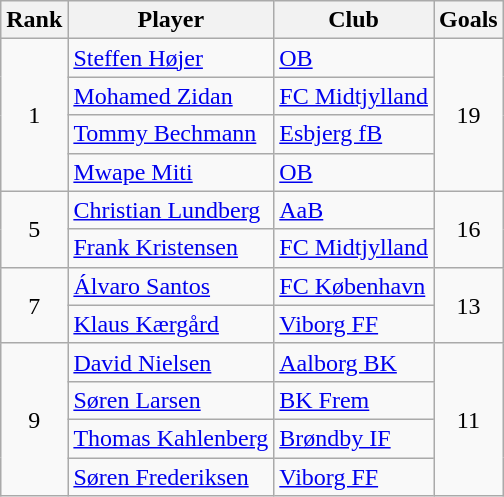<table class="wikitable" style="text-align: center;">
<tr>
<th>Rank</th>
<th>Player</th>
<th>Club</th>
<th>Goals</th>
</tr>
<tr>
<td rowspan="4">1</td>
<td align="left"> <a href='#'>Steffen Højer</a></td>
<td align="left"><a href='#'>OB</a></td>
<td rowspan="4">19</td>
</tr>
<tr>
<td align="left"> <a href='#'>Mohamed Zidan</a></td>
<td align="left"><a href='#'>FC Midtjylland</a></td>
</tr>
<tr>
<td align="left"> <a href='#'>Tommy Bechmann</a></td>
<td align="left"><a href='#'>Esbjerg fB</a></td>
</tr>
<tr>
<td align="left"> <a href='#'>Mwape Miti</a></td>
<td align="left"><a href='#'>OB</a></td>
</tr>
<tr>
<td rowspan="2">5</td>
<td align="left"> <a href='#'>Christian Lundberg</a></td>
<td align="left"><a href='#'>AaB</a></td>
<td rowspan="2">16</td>
</tr>
<tr>
<td align="left"> <a href='#'>Frank Kristensen</a></td>
<td align="left"><a href='#'>FC Midtjylland</a></td>
</tr>
<tr>
<td rowspan="2">7</td>
<td align="left"> <a href='#'>Álvaro Santos</a></td>
<td align="left"><a href='#'>FC København</a></td>
<td rowspan="2">13</td>
</tr>
<tr>
<td align="left"> <a href='#'>Klaus Kærgård</a></td>
<td align="left"><a href='#'>Viborg FF</a></td>
</tr>
<tr>
<td rowspan="4">9</td>
<td align="left"> <a href='#'>David Nielsen</a></td>
<td align="left"><a href='#'>Aalborg BK</a></td>
<td rowspan="4">11</td>
</tr>
<tr>
<td align="left"> <a href='#'>Søren Larsen</a></td>
<td align="left"><a href='#'>BK Frem</a></td>
</tr>
<tr>
<td align="left"> <a href='#'>Thomas Kahlenberg</a></td>
<td align="left"><a href='#'>Brøndby IF</a></td>
</tr>
<tr>
<td align="left"> <a href='#'>Søren Frederiksen</a></td>
<td align="left"><a href='#'>Viborg FF</a></td>
</tr>
</table>
